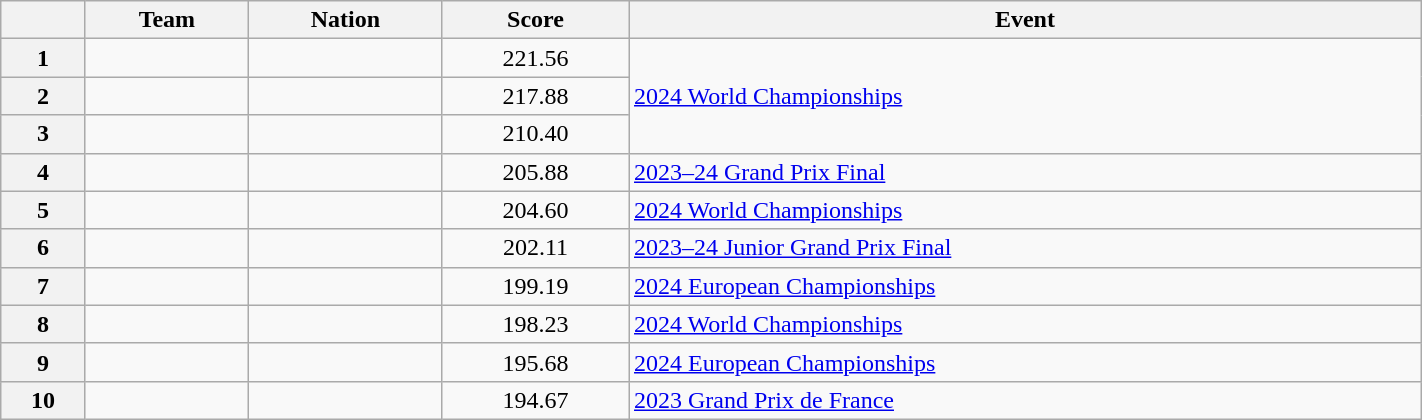<table class="wikitable unsortable" style="text-align:left; width:75%">
<tr>
<th scope="col"></th>
<th scope="col">Team</th>
<th scope="col">Nation</th>
<th scope="col">Score</th>
<th scope="col">Event</th>
</tr>
<tr>
<th scope="row">1</th>
<td></td>
<td></td>
<td style="text-align:center;">221.56</td>
<td rowspan="3"><a href='#'>2024 World Championships</a></td>
</tr>
<tr>
<th scope="row">2</th>
<td></td>
<td></td>
<td style="text-align:center">217.88</td>
</tr>
<tr>
<th scope="row">3</th>
<td></td>
<td></td>
<td style="text-align:center;">210.40</td>
</tr>
<tr>
<th scope="row">4</th>
<td></td>
<td></td>
<td style="text-align:center;">205.88</td>
<td><a href='#'>2023–24 Grand Prix Final</a></td>
</tr>
<tr>
<th scope="row">5</th>
<td></td>
<td></td>
<td style="text-align:center">204.60</td>
<td><a href='#'>2024 World Championships</a></td>
</tr>
<tr>
<th scope="row">6</th>
<td></td>
<td></td>
<td style="text-align:center;">202.11</td>
<td><a href='#'>2023–24 Junior Grand Prix Final</a></td>
</tr>
<tr>
<th scope="row">7</th>
<td></td>
<td></td>
<td style="text-align:center;">199.19</td>
<td><a href='#'>2024 European Championships</a></td>
</tr>
<tr>
<th scope="row">8</th>
<td></td>
<td></td>
<td style="text-align:center">198.23</td>
<td><a href='#'>2024 World Championships</a></td>
</tr>
<tr>
<th scope="row">9</th>
<td></td>
<td></td>
<td style="text-align:center;">195.68</td>
<td><a href='#'>2024 European Championships</a></td>
</tr>
<tr>
<th scope="row">10</th>
<td></td>
<td></td>
<td style="text-align:center">194.67</td>
<td><a href='#'>2023 Grand Prix de France</a></td>
</tr>
</table>
